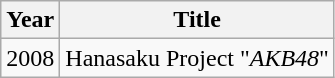<table class="wikitable">
<tr>
<th>Year</th>
<th>Title</th>
</tr>
<tr>
<td>2008</td>
<td>Hanasaku Project "<em>AKB48</em>"</td>
</tr>
</table>
